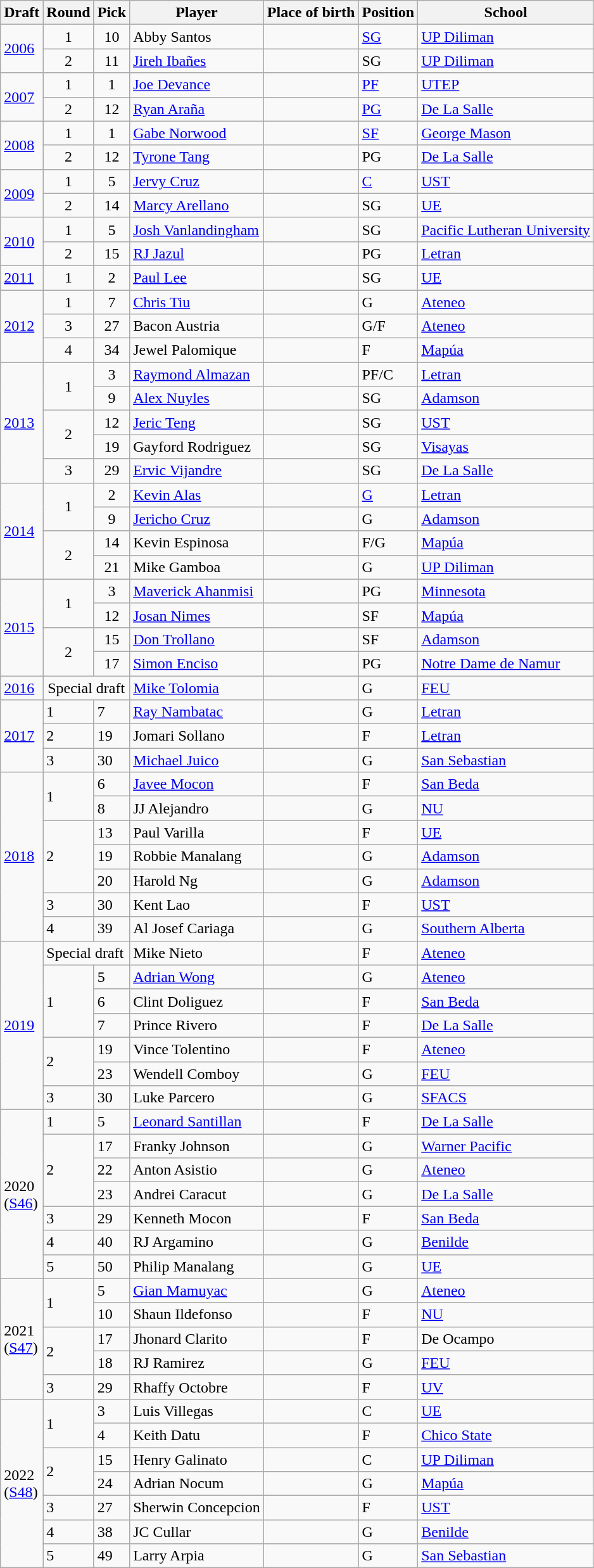<table class=wikitable>
<tr>
<th>Draft</th>
<th>Round</th>
<th>Pick</th>
<th>Player</th>
<th>Place of birth</th>
<th>Position</th>
<th>School</th>
</tr>
<tr>
<td rowspan=2><a href='#'>2006</a></td>
<td align=center>1</td>
<td align=center>10</td>
<td>Abby Santos</td>
<td></td>
<td><a href='#'>SG</a></td>
<td><a href='#'>UP Diliman</a></td>
</tr>
<tr>
<td align=center>2</td>
<td align=center>11</td>
<td><a href='#'>Jireh Ibañes</a></td>
<td></td>
<td>SG</td>
<td><a href='#'>UP Diliman</a></td>
</tr>
<tr>
<td rowspan=2><a href='#'>2007</a></td>
<td align=center>1</td>
<td align=center>1</td>
<td><a href='#'>Joe Devance</a></td>
<td></td>
<td><a href='#'>PF</a></td>
<td><a href='#'>UTEP</a></td>
</tr>
<tr>
<td align=center>2</td>
<td align=center>12</td>
<td><a href='#'>Ryan Araña</a></td>
<td></td>
<td><a href='#'>PG</a></td>
<td><a href='#'>De La Salle</a></td>
</tr>
<tr>
<td rowspan=2><a href='#'>2008</a></td>
<td align=center>1</td>
<td align=center>1</td>
<td><a href='#'>Gabe Norwood</a></td>
<td></td>
<td><a href='#'>SF</a></td>
<td><a href='#'>George Mason</a></td>
</tr>
<tr>
<td align=center>2</td>
<td align=center>12</td>
<td><a href='#'>Tyrone Tang</a></td>
<td></td>
<td>PG</td>
<td><a href='#'>De La Salle</a></td>
</tr>
<tr>
<td rowspan=2><a href='#'>2009</a></td>
<td align=center>1</td>
<td align=center>5</td>
<td><a href='#'>Jervy Cruz</a></td>
<td></td>
<td><a href='#'>C</a></td>
<td><a href='#'>UST</a></td>
</tr>
<tr>
<td align=center>2</td>
<td align=center>14</td>
<td><a href='#'>Marcy Arellano</a></td>
<td></td>
<td>SG</td>
<td><a href='#'>UE</a></td>
</tr>
<tr>
<td rowspan=2><a href='#'>2010</a></td>
<td align=center>1</td>
<td align=center>5</td>
<td><a href='#'>Josh Vanlandingham</a></td>
<td></td>
<td>SG</td>
<td><a href='#'>Pacific Lutheran University</a></td>
</tr>
<tr>
<td align=center>2</td>
<td align=center>15</td>
<td><a href='#'>RJ Jazul</a></td>
<td></td>
<td>PG</td>
<td><a href='#'>Letran</a></td>
</tr>
<tr>
<td><a href='#'>2011</a></td>
<td align=center>1</td>
<td align=center>2</td>
<td><a href='#'>Paul Lee</a></td>
<td></td>
<td>SG</td>
<td><a href='#'>UE</a></td>
</tr>
<tr>
<td rowspan=3><a href='#'>2012</a></td>
<td align=center>1</td>
<td align=center>7</td>
<td><a href='#'>Chris Tiu</a></td>
<td></td>
<td>G</td>
<td><a href='#'>Ateneo</a></td>
</tr>
<tr>
<td align=center>3</td>
<td align=center>27</td>
<td>Bacon Austria</td>
<td></td>
<td>G/F</td>
<td><a href='#'>Ateneo</a></td>
</tr>
<tr>
<td align=center>4</td>
<td align=center>34</td>
<td>Jewel Palomique</td>
<td></td>
<td>F</td>
<td><a href='#'>Mapúa</a></td>
</tr>
<tr>
<td rowspan=5><a href='#'>2013</a></td>
<td rowspan="2" align="center">1</td>
<td align=center>3</td>
<td><a href='#'>Raymond Almazan</a></td>
<td></td>
<td>PF/C</td>
<td><a href='#'>Letran</a></td>
</tr>
<tr>
<td align=center>9</td>
<td><a href='#'>Alex Nuyles</a></td>
<td></td>
<td>SG</td>
<td><a href='#'>Adamson</a></td>
</tr>
<tr>
<td align=center rowspan=2>2</td>
<td align=center>12</td>
<td><a href='#'>Jeric Teng</a></td>
<td></td>
<td>SG</td>
<td><a href='#'>UST</a></td>
</tr>
<tr>
<td align=center>19</td>
<td>Gayford Rodriguez</td>
<td></td>
<td>SG</td>
<td><a href='#'>Visayas</a></td>
</tr>
<tr>
<td align=center>3</td>
<td align=center>29</td>
<td><a href='#'>Ervic Vijandre</a></td>
<td></td>
<td>SG</td>
<td><a href='#'>De La Salle</a></td>
</tr>
<tr>
<td rowspan=4><a href='#'>2014</a></td>
<td rowspan="2" align="center">1</td>
<td align=center>2</td>
<td><a href='#'>Kevin Alas</a></td>
<td></td>
<td><a href='#'>G</a></td>
<td><a href='#'>Letran</a></td>
</tr>
<tr>
<td align=center>9</td>
<td><a href='#'>Jericho Cruz</a></td>
<td></td>
<td>G</td>
<td><a href='#'>Adamson</a></td>
</tr>
<tr>
<td align=center rowspan=2>2</td>
<td align=center>14</td>
<td>Kevin Espinosa</td>
<td></td>
<td>F/G</td>
<td><a href='#'>Mapúa</a></td>
</tr>
<tr>
<td align=center>21</td>
<td>Mike Gamboa</td>
<td></td>
<td>G</td>
<td><a href='#'>UP Diliman</a></td>
</tr>
<tr>
<td rowspan=4><a href='#'>2015</a></td>
<td align=center rowspan=2>1</td>
<td align=center>3</td>
<td><a href='#'>Maverick Ahanmisi</a></td>
<td></td>
<td>PG</td>
<td><a href='#'>Minnesota</a></td>
</tr>
<tr>
<td align=center>12</td>
<td><a href='#'>Josan Nimes</a></td>
<td></td>
<td>SF</td>
<td><a href='#'>Mapúa</a></td>
</tr>
<tr>
<td align=center rowspan=2>2</td>
<td align=center>15</td>
<td><a href='#'>Don Trollano</a></td>
<td></td>
<td>SF</td>
<td><a href='#'>Adamson</a></td>
</tr>
<tr>
<td align=center>17</td>
<td><a href='#'>Simon Enciso</a></td>
<td></td>
<td>PG</td>
<td><a href='#'>Notre Dame de Namur</a></td>
</tr>
<tr>
<td><a href='#'>2016</a></td>
<td align=center colspan=2>Special draft</td>
<td><a href='#'>Mike Tolomia</a></td>
<td></td>
<td>G</td>
<td><a href='#'>FEU</a></td>
</tr>
<tr>
<td rowspan="3"><a href='#'>2017</a></td>
<td>1</td>
<td>7</td>
<td><a href='#'>Ray Nambatac</a></td>
<td></td>
<td>G</td>
<td><a href='#'>Letran</a></td>
</tr>
<tr>
<td>2</td>
<td>19</td>
<td>Jomari Sollano</td>
<td></td>
<td>F</td>
<td><a href='#'>Letran</a></td>
</tr>
<tr>
<td>3</td>
<td>30</td>
<td><a href='#'>Michael Juico</a></td>
<td></td>
<td>G</td>
<td><a href='#'>San Sebastian</a></td>
</tr>
<tr>
<td rowspan="7"><a href='#'>2018</a></td>
<td rowspan="2">1</td>
<td>6</td>
<td><a href='#'>Javee Mocon</a></td>
<td></td>
<td>F</td>
<td><a href='#'>San Beda</a></td>
</tr>
<tr>
<td>8</td>
<td>JJ Alejandro</td>
<td></td>
<td>G</td>
<td><a href='#'>NU</a></td>
</tr>
<tr>
<td rowspan="3">2</td>
<td>13</td>
<td>Paul Varilla</td>
<td></td>
<td>F</td>
<td><a href='#'>UE</a></td>
</tr>
<tr>
<td>19</td>
<td>Robbie Manalang</td>
<td></td>
<td>G</td>
<td><a href='#'>Adamson</a></td>
</tr>
<tr>
<td>20</td>
<td>Harold Ng</td>
<td></td>
<td>G</td>
<td><a href='#'>Adamson</a></td>
</tr>
<tr>
<td>3</td>
<td>30</td>
<td>Kent Lao</td>
<td></td>
<td>F</td>
<td><a href='#'>UST</a></td>
</tr>
<tr>
<td>4</td>
<td>39</td>
<td>Al Josef Cariaga</td>
<td></td>
<td>G</td>
<td><a href='#'>Southern Alberta</a></td>
</tr>
<tr>
<td rowspan="7"><a href='#'>2019</a></td>
<td colspan="2">Special draft</td>
<td>Mike Nieto</td>
<td></td>
<td>F</td>
<td><a href='#'>Ateneo</a></td>
</tr>
<tr>
<td rowspan="3">1</td>
<td>5</td>
<td><a href='#'>Adrian Wong</a></td>
<td></td>
<td>G</td>
<td><a href='#'>Ateneo</a></td>
</tr>
<tr>
<td>6</td>
<td>Clint Doliguez</td>
<td></td>
<td>F</td>
<td><a href='#'>San Beda</a></td>
</tr>
<tr>
<td>7</td>
<td>Prince Rivero</td>
<td></td>
<td>F</td>
<td><a href='#'>De La Salle</a></td>
</tr>
<tr>
<td rowspan="2">2</td>
<td>19</td>
<td>Vince Tolentino</td>
<td></td>
<td>F</td>
<td><a href='#'>Ateneo</a></td>
</tr>
<tr>
<td>23</td>
<td>Wendell Comboy</td>
<td></td>
<td>G</td>
<td><a href='#'>FEU</a></td>
</tr>
<tr>
<td>3</td>
<td>30</td>
<td>Luke Parcero</td>
<td></td>
<td>G</td>
<td><a href='#'>SFACS</a></td>
</tr>
<tr>
<td rowspan="7">2020<br>(<a href='#'>S46</a>)</td>
<td>1</td>
<td>5</td>
<td><a href='#'>Leonard Santillan</a></td>
<td></td>
<td>F</td>
<td><a href='#'>De La Salle</a></td>
</tr>
<tr>
<td rowspan="3">2</td>
<td>17</td>
<td>Franky Johnson</td>
<td></td>
<td>G</td>
<td><a href='#'>Warner Pacific</a></td>
</tr>
<tr>
<td>22</td>
<td>Anton Asistio</td>
<td></td>
<td>G</td>
<td><a href='#'>Ateneo</a></td>
</tr>
<tr>
<td>23</td>
<td>Andrei Caracut</td>
<td></td>
<td>G</td>
<td><a href='#'>De La Salle</a></td>
</tr>
<tr>
<td>3</td>
<td>29</td>
<td>Kenneth Mocon</td>
<td></td>
<td>F</td>
<td><a href='#'>San Beda</a></td>
</tr>
<tr>
<td>4</td>
<td>40</td>
<td>RJ Argamino</td>
<td></td>
<td>G</td>
<td><a href='#'>Benilde</a></td>
</tr>
<tr>
<td>5</td>
<td>50</td>
<td>Philip Manalang</td>
<td></td>
<td>G</td>
<td><a href='#'>UE</a></td>
</tr>
<tr>
<td rowspan="5">2021<br>(<a href='#'>S47</a>)</td>
<td rowspan="2">1</td>
<td>5</td>
<td><a href='#'>Gian Mamuyac</a></td>
<td></td>
<td>G</td>
<td><a href='#'>Ateneo</a></td>
</tr>
<tr>
<td>10</td>
<td>Shaun Ildefonso</td>
<td></td>
<td>F</td>
<td><a href='#'>NU</a></td>
</tr>
<tr>
<td rowspan="2">2</td>
<td>17</td>
<td>Jhonard Clarito</td>
<td></td>
<td>F</td>
<td>De Ocampo</td>
</tr>
<tr>
<td>18</td>
<td>RJ Ramirez</td>
<td></td>
<td>G</td>
<td><a href='#'>FEU</a></td>
</tr>
<tr>
<td>3</td>
<td>29</td>
<td>Rhaffy Octobre</td>
<td></td>
<td>F</td>
<td><a href='#'>UV</a></td>
</tr>
<tr>
<td rowspan="7">2022<br>(<a href='#'>S48</a>)</td>
<td rowspan="2">1</td>
<td>3</td>
<td>Luis Villegas</td>
<td></td>
<td>C</td>
<td><a href='#'>UE</a></td>
</tr>
<tr>
<td>4</td>
<td>Keith Datu</td>
<td></td>
<td>F</td>
<td><a href='#'>Chico State</a></td>
</tr>
<tr>
<td rowspan="2">2</td>
<td>15</td>
<td>Henry Galinato</td>
<td></td>
<td>C</td>
<td><a href='#'>UP Diliman</a></td>
</tr>
<tr>
<td>24</td>
<td>Adrian Nocum</td>
<td></td>
<td>G</td>
<td><a href='#'>Mapúa</a></td>
</tr>
<tr>
<td>3</td>
<td>27</td>
<td>Sherwin Concepcion</td>
<td></td>
<td>F</td>
<td><a href='#'>UST</a></td>
</tr>
<tr>
<td>4</td>
<td>38</td>
<td>JC Cullar</td>
<td></td>
<td>G</td>
<td><a href='#'>Benilde</a></td>
</tr>
<tr>
<td>5</td>
<td>49</td>
<td>Larry Arpia</td>
<td></td>
<td>G</td>
<td><a href='#'>San Sebastian</a></td>
</tr>
</table>
